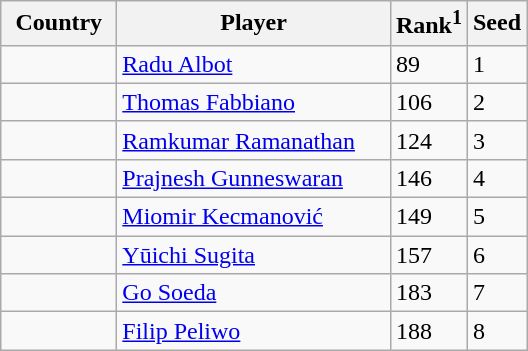<table class="sortable wikitable">
<tr>
<th width="70">Country</th>
<th width="175">Player</th>
<th>Rank<sup>1</sup></th>
<th>Seed</th>
</tr>
<tr>
<td></td>
<td><a href='#'>Radu Albot</a></td>
<td>89</td>
<td>1</td>
</tr>
<tr>
<td></td>
<td><a href='#'>Thomas Fabbiano</a></td>
<td>106</td>
<td>2</td>
</tr>
<tr>
<td></td>
<td><a href='#'>Ramkumar Ramanathan</a></td>
<td>124</td>
<td>3</td>
</tr>
<tr>
<td></td>
<td><a href='#'>Prajnesh Gunneswaran</a></td>
<td>146</td>
<td>4</td>
</tr>
<tr>
<td></td>
<td><a href='#'>Miomir Kecmanović</a></td>
<td>149</td>
<td>5</td>
</tr>
<tr>
<td></td>
<td><a href='#'>Yūichi Sugita</a></td>
<td>157</td>
<td>6</td>
</tr>
<tr>
<td></td>
<td><a href='#'>Go Soeda</a></td>
<td>183</td>
<td>7</td>
</tr>
<tr>
<td></td>
<td><a href='#'>Filip Peliwo</a></td>
<td>188</td>
<td>8</td>
</tr>
</table>
